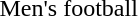<table>
<tr>
<td>Men's football</td>
<td></td>
<td></td>
<td></td>
</tr>
</table>
